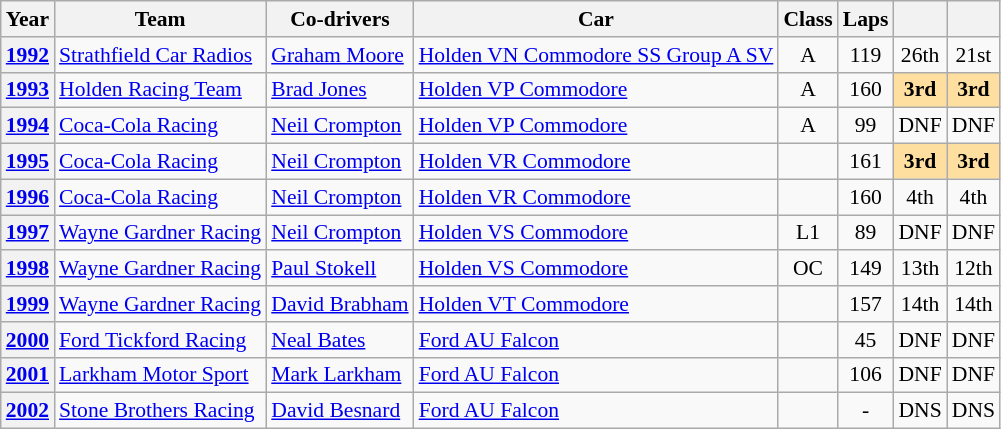<table class="wikitable" style="text-align:center; font-size:90%">
<tr>
<th>Year</th>
<th>Team</th>
<th>Co-drivers</th>
<th>Car</th>
<th>Class</th>
<th>Laps</th>
<th></th>
<th></th>
</tr>
<tr>
<th><a href='#'>1992</a></th>
<td align="left"> <a href='#'>Strathfield Car Radios</a></td>
<td align="left"> <a href='#'>Graham Moore</a></td>
<td align="left"><a href='#'>Holden VN Commodore SS Group A SV</a></td>
<td>A</td>
<td>119</td>
<td>26th</td>
<td>21st</td>
</tr>
<tr>
<th><a href='#'>1993</a></th>
<td align="left"> <a href='#'>Holden Racing Team</a></td>
<td align="left"> <a href='#'>Brad Jones</a></td>
<td align="left"><a href='#'>Holden VP Commodore</a></td>
<td>A</td>
<td>160</td>
<td style=background:#ffdf9f><strong>3rd</strong></td>
<td style=background:#ffdf9f><strong>3rd</strong></td>
</tr>
<tr>
<th><a href='#'>1994</a></th>
<td align="left"> <a href='#'>Coca-Cola Racing</a></td>
<td align="left"> <a href='#'>Neil Crompton</a></td>
<td align="left"><a href='#'>Holden VP Commodore</a></td>
<td>A</td>
<td>99</td>
<td>DNF</td>
<td>DNF</td>
</tr>
<tr>
<th><a href='#'>1995</a></th>
<td align="left"> <a href='#'>Coca-Cola Racing</a></td>
<td align="left"> <a href='#'>Neil Crompton</a></td>
<td align="left"><a href='#'>Holden VR Commodore</a></td>
<td></td>
<td>161</td>
<td style=background:#ffdf9f><strong>3rd</strong></td>
<td style=background:#ffdf9f><strong>3rd</strong></td>
</tr>
<tr>
<th><a href='#'>1996</a></th>
<td align="left"> <a href='#'>Coca-Cola Racing</a></td>
<td align="left"> <a href='#'>Neil Crompton</a></td>
<td align="left"><a href='#'>Holden VR Commodore</a></td>
<td></td>
<td>160</td>
<td>4th</td>
<td>4th</td>
</tr>
<tr>
<th><a href='#'>1997</a></th>
<td align="left"> <a href='#'>Wayne Gardner Racing</a></td>
<td align="left"> <a href='#'>Neil Crompton</a></td>
<td align="left"><a href='#'>Holden VS Commodore</a></td>
<td>L1</td>
<td>89</td>
<td>DNF</td>
<td>DNF</td>
</tr>
<tr>
<th><a href='#'>1998</a></th>
<td align="left"> <a href='#'>Wayne Gardner Racing</a></td>
<td align="left"> <a href='#'>Paul Stokell</a></td>
<td align="left"><a href='#'>Holden VS Commodore</a></td>
<td>OC</td>
<td>149</td>
<td>13th</td>
<td>12th</td>
</tr>
<tr>
<th><a href='#'>1999</a></th>
<td align="left"> <a href='#'>Wayne Gardner Racing</a></td>
<td align="left"> <a href='#'>David Brabham</a></td>
<td align="left"><a href='#'>Holden VT Commodore</a></td>
<td></td>
<td>157</td>
<td>14th</td>
<td>14th</td>
</tr>
<tr>
<th><a href='#'>2000</a></th>
<td align="left"> <a href='#'>Ford Tickford Racing</a></td>
<td align="left"> <a href='#'>Neal Bates</a></td>
<td align="left"><a href='#'>Ford AU Falcon</a></td>
<td></td>
<td>45</td>
<td>DNF</td>
<td>DNF</td>
</tr>
<tr>
<th><a href='#'>2001</a></th>
<td align="left"> <a href='#'>Larkham Motor Sport</a></td>
<td align="left"> <a href='#'>Mark Larkham</a></td>
<td align="left"><a href='#'>Ford AU Falcon</a></td>
<td></td>
<td>106</td>
<td>DNF</td>
<td>DNF</td>
</tr>
<tr>
<th><a href='#'>2002</a></th>
<td align="left"> <a href='#'>Stone Brothers Racing</a></td>
<td align="left"> <a href='#'>David Besnard</a></td>
<td align="left"><a href='#'>Ford AU Falcon</a></td>
<td></td>
<td>-</td>
<td>DNS</td>
<td>DNS</td>
</tr>
</table>
